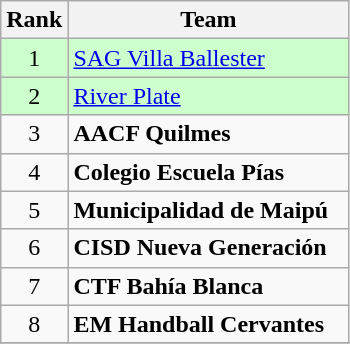<table class=wikitable style="text-align:center;">
<tr>
<th>Rank</th>
<th width=180>Team</th>
</tr>
<tr bgcolor=#CCFFCC>
<td>1</td>
<td align=left><a href='#'>SAG Villa Ballester</a></td>
</tr>
<tr bgcolor=#CCFFCC>
<td>2</td>
<td align=left><a href='#'>River Plate</a></td>
</tr>
<tr>
<td>3</td>
<td align=left><strong>AACF Quilmes</strong></td>
</tr>
<tr>
<td>4</td>
<td align=left><strong>Colegio Escuela Pías</strong></td>
</tr>
<tr>
<td>5</td>
<td align=left><strong>Municipalidad de Maipú</strong></td>
</tr>
<tr>
<td>6</td>
<td align=left><strong>CISD Nueva Generación</strong></td>
</tr>
<tr>
<td>7</td>
<td align=left><strong>CTF Bahía Blanca</strong></td>
</tr>
<tr>
<td>8</td>
<td align=left><strong>EM Handball Cervantes</strong></td>
</tr>
<tr>
</tr>
</table>
